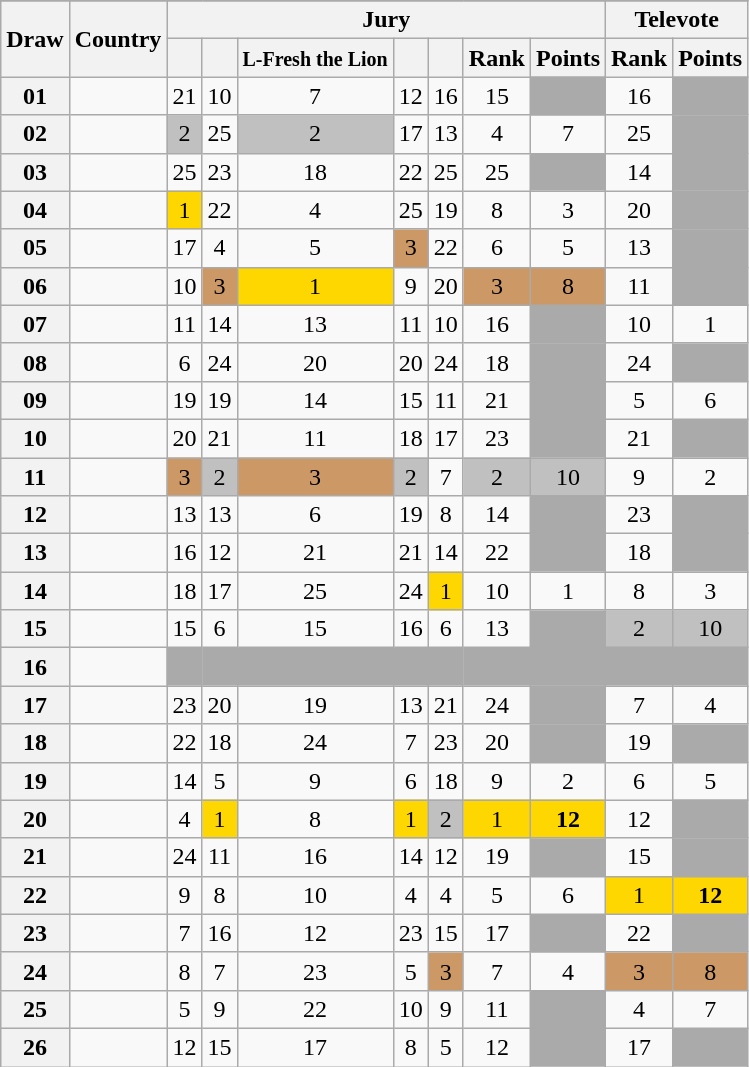<table class="sortable wikitable collapsible plainrowheaders" style="text-align:center;">
<tr>
</tr>
<tr>
<th scope="col" rowspan="2">Draw</th>
<th scope="col" rowspan="2">Country</th>
<th scope="col" colspan="7">Jury</th>
<th scope="col" colspan="2">Televote</th>
</tr>
<tr>
<th scope="col"><small></small></th>
<th scope="col"><small></small></th>
<th scope="col"><small>L-Fresh the Lion</small></th>
<th scope="col"><small></small></th>
<th scope="col"><small></small></th>
<th scope="col">Rank</th>
<th scope="col">Points</th>
<th scope="col">Rank</th>
<th scope="col">Points</th>
</tr>
<tr>
<th scope="row" style="text-align:center;">01</th>
<td style="text-align:left;"></td>
<td>21</td>
<td>10</td>
<td>7</td>
<td>12</td>
<td>16</td>
<td>15</td>
<td style="background:#AAAAAA;"></td>
<td>16</td>
<td style="background:#AAAAAA;"></td>
</tr>
<tr>
<th scope="row" style="text-align:center;">02</th>
<td style="text-align:left;"></td>
<td style="background:silver;">2</td>
<td>25</td>
<td style="background:silver;">2</td>
<td>17</td>
<td>13</td>
<td>4</td>
<td>7</td>
<td>25</td>
<td style="background:#AAAAAA;"></td>
</tr>
<tr>
<th scope="row" style="text-align:center;">03</th>
<td style="text-align:left;"></td>
<td>25</td>
<td>23</td>
<td>18</td>
<td>22</td>
<td>25</td>
<td>25</td>
<td style="background:#AAAAAA;"></td>
<td>14</td>
<td style="background:#AAAAAA;"></td>
</tr>
<tr>
<th scope="row" style="text-align:center;">04</th>
<td style="text-align:left;"></td>
<td style="background:gold;">1</td>
<td>22</td>
<td>4</td>
<td>25</td>
<td>19</td>
<td>8</td>
<td>3</td>
<td>20</td>
<td style="background:#AAAAAA;"></td>
</tr>
<tr>
<th scope="row" style="text-align:center;">05</th>
<td style="text-align:left;"></td>
<td>17</td>
<td>4</td>
<td>5</td>
<td style="background:#CC9966;">3</td>
<td>22</td>
<td>6</td>
<td>5</td>
<td>13</td>
<td style="background:#AAAAAA;"></td>
</tr>
<tr>
<th scope="row" style="text-align:center;">06</th>
<td style="text-align:left;"></td>
<td>10</td>
<td style="background:#CC9966;">3</td>
<td style="background:gold;">1</td>
<td>9</td>
<td>20</td>
<td style="background:#CC9966;">3</td>
<td style="background:#CC9966;">8</td>
<td>11</td>
<td style="background:#AAAAAA;"></td>
</tr>
<tr>
<th scope="row" style="text-align:center;">07</th>
<td style="text-align:left;"></td>
<td>11</td>
<td>14</td>
<td>13</td>
<td>11</td>
<td>10</td>
<td>16</td>
<td style="background:#AAAAAA;"></td>
<td>10</td>
<td>1</td>
</tr>
<tr>
<th scope="row" style="text-align:center;">08</th>
<td style="text-align:left;"></td>
<td>6</td>
<td>24</td>
<td>20</td>
<td>20</td>
<td>24</td>
<td>18</td>
<td style="background:#AAAAAA;"></td>
<td>24</td>
<td style="background:#AAAAAA;"></td>
</tr>
<tr>
<th scope="row" style="text-align:center;">09</th>
<td style="text-align:left;"></td>
<td>19</td>
<td>19</td>
<td>14</td>
<td>15</td>
<td>11</td>
<td>21</td>
<td style="background:#AAAAAA;"></td>
<td>5</td>
<td>6</td>
</tr>
<tr>
<th scope="row" style="text-align:center;">10</th>
<td style="text-align:left;"></td>
<td>20</td>
<td>21</td>
<td>11</td>
<td>18</td>
<td>17</td>
<td>23</td>
<td style="background:#AAAAAA;"></td>
<td>21</td>
<td style="background:#AAAAAA;"></td>
</tr>
<tr>
<th scope="row" style="text-align:center;">11</th>
<td style="text-align:left;"></td>
<td style="background:#CC9966;">3</td>
<td style="background:silver;">2</td>
<td style="background:#CC9966;">3</td>
<td style="background:silver;">2</td>
<td>7</td>
<td style="background:silver;">2</td>
<td style="background:silver;">10</td>
<td>9</td>
<td>2</td>
</tr>
<tr>
<th scope="row" style="text-align:center;">12</th>
<td style="text-align:left;"></td>
<td>13</td>
<td>13</td>
<td>6</td>
<td>19</td>
<td>8</td>
<td>14</td>
<td style="background:#AAAAAA;"></td>
<td>23</td>
<td style="background:#AAAAAA;"></td>
</tr>
<tr>
<th scope="row" style="text-align:center;">13</th>
<td style="text-align:left;"></td>
<td>16</td>
<td>12</td>
<td>21</td>
<td>21</td>
<td>14</td>
<td>22</td>
<td style="background:#AAAAAA;"></td>
<td>18</td>
<td style="background:#AAAAAA;"></td>
</tr>
<tr>
<th scope="row" style="text-align:center;">14</th>
<td style="text-align:left;"></td>
<td>18</td>
<td>17</td>
<td>25</td>
<td>24</td>
<td style="background:gold;">1</td>
<td>10</td>
<td>1</td>
<td>8</td>
<td>3</td>
</tr>
<tr>
<th scope="row" style="text-align:center;">15</th>
<td style="text-align:left;"></td>
<td>15</td>
<td>6</td>
<td>15</td>
<td>16</td>
<td>6</td>
<td>13</td>
<td style="background:#AAAAAA;"></td>
<td style="background:silver;">2</td>
<td style="background:silver;">10</td>
</tr>
<tr class="sortbottom">
<th scope="row" style="text-align:center;">16</th>
<td style="text-align:left;"></td>
<td style="background:#AAAAAA;"></td>
<td style="background:#AAAAAA;"></td>
<td style="background:#AAAAAA;"></td>
<td style="background:#AAAAAA;"></td>
<td style="background:#AAAAAA;"></td>
<td style="background:#AAAAAA;"></td>
<td style="background:#AAAAAA;"></td>
<td style="background:#AAAAAA;"></td>
<td style="background:#AAAAAA;"></td>
</tr>
<tr>
<th scope="row" style="text-align:center;">17</th>
<td style="text-align:left;"></td>
<td>23</td>
<td>20</td>
<td>19</td>
<td>13</td>
<td>21</td>
<td>24</td>
<td style="background:#AAAAAA;"></td>
<td>7</td>
<td>4</td>
</tr>
<tr>
<th scope="row" style="text-align:center;">18</th>
<td style="text-align:left;"></td>
<td>22</td>
<td>18</td>
<td>24</td>
<td>7</td>
<td>23</td>
<td>20</td>
<td style="background:#AAAAAA;"></td>
<td>19</td>
<td style="background:#AAAAAA;"></td>
</tr>
<tr>
<th scope="row" style="text-align:center;">19</th>
<td style="text-align:left;"></td>
<td>14</td>
<td>5</td>
<td>9</td>
<td>6</td>
<td>18</td>
<td>9</td>
<td>2</td>
<td>6</td>
<td>5</td>
</tr>
<tr>
<th scope="row" style="text-align:center;">20</th>
<td style="text-align:left;"></td>
<td>4</td>
<td style="background:gold;">1</td>
<td>8</td>
<td style="background:gold;">1</td>
<td style="background:silver;">2</td>
<td style="background:gold;">1</td>
<td style="background:gold;"><strong>12</strong></td>
<td>12</td>
<td style="background:#AAAAAA;"></td>
</tr>
<tr>
<th scope="row" style="text-align:center;">21</th>
<td style="text-align:left;"></td>
<td>24</td>
<td>11</td>
<td>16</td>
<td>14</td>
<td>12</td>
<td>19</td>
<td style="background:#AAAAAA;"></td>
<td>15</td>
<td style="background:#AAAAAA;"></td>
</tr>
<tr>
<th scope="row" style="text-align:center;">22</th>
<td style="text-align:left;"></td>
<td>9</td>
<td>8</td>
<td>10</td>
<td>4</td>
<td>4</td>
<td>5</td>
<td>6</td>
<td style="background:gold;">1</td>
<td style="background:gold;"><strong>12</strong></td>
</tr>
<tr>
<th scope="row" style="text-align:center;">23</th>
<td style="text-align:left;"></td>
<td>7</td>
<td>16</td>
<td>12</td>
<td>23</td>
<td>15</td>
<td>17</td>
<td style="background:#AAAAAA;"></td>
<td>22</td>
<td style="background:#AAAAAA;"></td>
</tr>
<tr>
<th scope="row" style="text-align:center;">24</th>
<td style="text-align:left;"></td>
<td>8</td>
<td>7</td>
<td>23</td>
<td>5</td>
<td style="background:#CC9966;">3</td>
<td>7</td>
<td>4</td>
<td style="background:#CC9966;">3</td>
<td style="background:#CC9966;">8</td>
</tr>
<tr>
<th scope="row" style="text-align:center;">25</th>
<td style="text-align:left;"></td>
<td>5</td>
<td>9</td>
<td>22</td>
<td>10</td>
<td>9</td>
<td>11</td>
<td style="background:#AAAAAA;"></td>
<td>4</td>
<td>7</td>
</tr>
<tr>
<th scope="row" style="text-align:center;">26</th>
<td style="text-align:left;"></td>
<td>12</td>
<td>15</td>
<td>17</td>
<td>8</td>
<td>5</td>
<td>12</td>
<td style="background:#AAAAAA;"></td>
<td>17</td>
<td style="background:#AAAAAA;"></td>
</tr>
</table>
